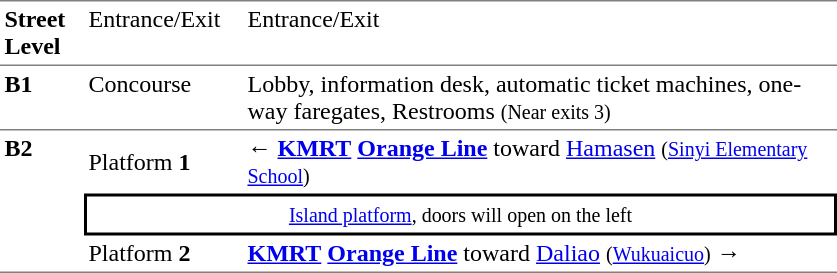<table table border=0 cellspacing=0 cellpadding=3>
<tr>
<td style="border-bottom:solid 1px gray;border-top:solid 1px gray;" width=50 valign=top><strong>Street Level</strong></td>
<td style="border-top:solid 1px gray;border-bottom:solid 1px gray;" width=100 valign=top>Entrance/Exit</td>
<td style="border-top:solid 1px gray;border-bottom:solid 1px gray;" width=390 valign=top>Entrance/Exit</td>
</tr>
<tr>
<td style="border-bottom:solid 1px gray;" valign=top><strong>B1</strong></td>
<td style="border-bottom:solid 1px gray;" valign=top>Concourse</td>
<td style="border-bottom:solid 1px gray;" width=390>Lobby, information desk, automatic ticket machines, one-way faregates, Restrooms <small>(Near exits 3)</small></td>
</tr>
<tr>
<td style="border-bottom:solid 1px gray;" rowspan=3 valign=top><strong>B2</strong></td>
<td>Platform <span><strong>1</strong></span></td>
<td>← <a href='#'><span><strong>KMRT</strong></span></a> <a href='#'><span><strong>Orange Line</strong></span></a> toward <a href='#'>Hamasen</a> <small>(<a href='#'>Sinyi Elementary School</a>)</small></td>
</tr>
<tr>
<td style="border-top:solid 2px black;border-right:solid 2px black;border-left:solid 2px black;border-bottom:solid 2px black;text-align:center;" colspan=2><small><a href='#'>Island platform</a>, doors will open on the left</small></td>
</tr>
<tr>
<td style="border-bottom:solid 1px gray;">Platform <span><strong>2</strong></span></td>
<td style="border-bottom:solid 1px gray;"> <a href='#'><span><strong>KMRT</strong></span></a> <a href='#'><span><strong>Orange Line</strong></span></a> toward <a href='#'>Daliao</a> <small>(<a href='#'>Wukuaicuo</a>)</small> →</td>
</tr>
</table>
